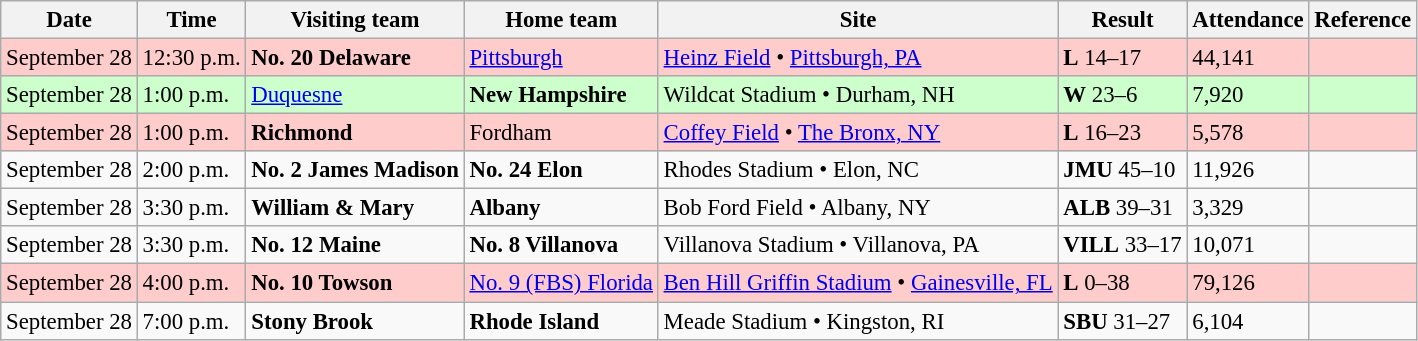<table class="wikitable" style="font-size:95%;">
<tr>
<th>Date</th>
<th>Time</th>
<th>Visiting team</th>
<th>Home team</th>
<th>Site</th>
<th>Result</th>
<th>Attendance</th>
<th class="unsortable">Reference</th>
</tr>
<tr bgcolor=#ffcccc>
<td>September 28</td>
<td>12:30 p.m.</td>
<td><strong>No. 20 Delaware</strong></td>
<td><a href='#'>Pittsburgh</a></td>
<td><a href='#'>Heinz Field</a> • <a href='#'>Pittsburgh, PA</a></td>
<td><strong>L</strong> 14–17</td>
<td>44,141</td>
<td></td>
</tr>
<tr bgcolor=#ccffcc>
<td>September 28</td>
<td>1:00 p.m.</td>
<td><a href='#'>Duquesne</a></td>
<td><strong>New Hampshire</strong></td>
<td>Wildcat Stadium • Durham, NH</td>
<td><strong>W</strong> 23–6</td>
<td>7,920</td>
<td></td>
</tr>
<tr bgcolor=#ffcccc>
<td>September 28</td>
<td>1:00 p.m.</td>
<td><strong>Richmond</strong></td>
<td>Fordham</td>
<td><a href='#'>Coffey Field</a> • <a href='#'>The Bronx, NY</a></td>
<td><strong>L</strong> 16–23</td>
<td>5,578</td>
<td></td>
</tr>
<tr bgcolor=>
<td>September 28</td>
<td>2:00 p.m.</td>
<td><strong>No. 2 James Madison</strong></td>
<td><strong>No. 24 Elon</strong></td>
<td>Rhodes Stadium • Elon, NC</td>
<td><strong>JMU</strong> 45–10</td>
<td>11,926</td>
<td></td>
</tr>
<tr bgcolor=>
<td>September 28</td>
<td>3:30 p.m.</td>
<td><strong>William & Mary</strong></td>
<td><strong>Albany</strong></td>
<td>Bob Ford Field • Albany, NY</td>
<td><strong>ALB</strong> 39–31</td>
<td>3,329</td>
<td></td>
</tr>
<tr bgcolor=>
<td>September 28</td>
<td>3:30 p.m.</td>
<td><strong>No. 12 Maine</strong></td>
<td><strong>No. 8 Villanova</strong></td>
<td>Villanova Stadium • Villanova, PA</td>
<td><strong>VILL</strong> 33–17</td>
<td>10,071</td>
<td></td>
</tr>
<tr bgcolor=#ffcccc>
<td>September 28</td>
<td>4:00 p.m.</td>
<td><strong>No. 10 Towson</strong></td>
<td><a href='#'>No. 9 (FBS) Florida</a></td>
<td><a href='#'>Ben Hill Griffin Stadium</a> • <a href='#'>Gainesville, FL</a></td>
<td><strong>L</strong> 0–38</td>
<td>79,126</td>
<td></td>
</tr>
<tr bgcolor=>
<td>September 28</td>
<td>7:00 p.m.</td>
<td><strong>Stony Brook</strong></td>
<td><strong>Rhode Island</strong></td>
<td>Meade Stadium • Kingston, RI</td>
<td><strong>SBU</strong> 31–27</td>
<td>6,104</td>
<td></td>
</tr>
</table>
